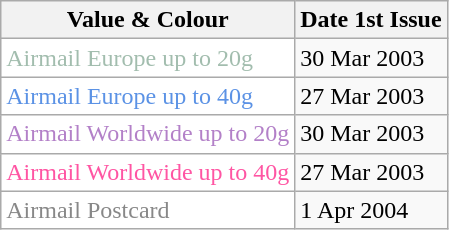<table class="wikitable">
<tr>
<th>Value & Colour</th>
<th>Date 1st Issue</th>
</tr>
<tr>
<td style="color:#A2BDAE" bgcolor="ffffff">Airmail Europe up to 20g</td>
<td>30 Mar 2003</td>
</tr>
<tr>
<td style="color:#5B92E5" bgcolor="ffffff">Airmail Europe up to 40g</td>
<td>27 Mar 2003</td>
</tr>
<tr>
<td style="color:#B380C8" bgcolor="ffffff">Airmail Worldwide up to 20g</td>
<td>30 Mar 2003</td>
</tr>
<tr>
<td style="color:#FF55A3" bgcolor="ffffff">Airmail Worldwide up to 40g</td>
<td>27 Mar 2003</td>
</tr>
<tr>
<td style="color:#888888" bgcolor="ffffff">Airmail Postcard</td>
<td>1 Apr 2004</td>
</tr>
</table>
